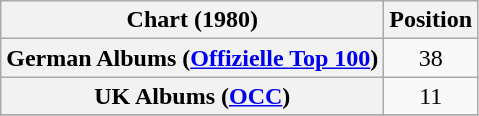<table class="wikitable sortable plainrowheaders" style="text-align:center">
<tr>
<th scope="col">Chart (1980)</th>
<th scope="col">Position</th>
</tr>
<tr>
<th scope="row">German Albums (<a href='#'>Offizielle Top 100</a>)</th>
<td>38</td>
</tr>
<tr>
<th scope="row">UK Albums (<a href='#'>OCC</a>)</th>
<td>11</td>
</tr>
<tr>
</tr>
</table>
